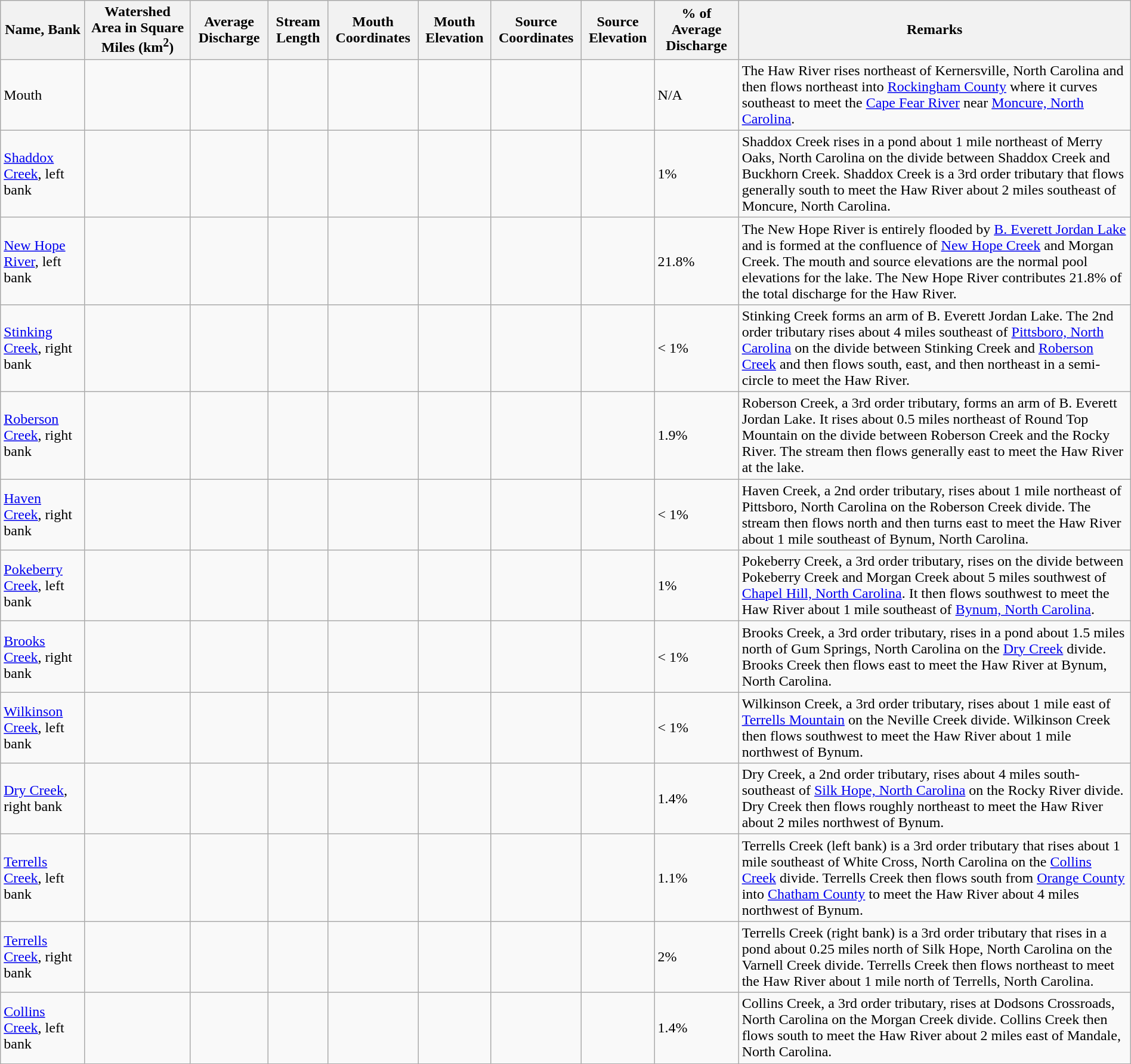<table role="presentation" class="wikitable mw-collapsible mw-collapsed" style="margin:auto;">
<tr>
<th>Name, Bank</th>
<th>Watershed Area in Square Miles (km<sup>2</sup>)</th>
<th>Average Discharge</th>
<th>Stream Length</th>
<th>Mouth Coordinates</th>
<th>Mouth Elevation</th>
<th>Source Coordinates</th>
<th>Source Elevation</th>
<th>% of Average Discharge</th>
<th>Remarks</th>
</tr>
<tr>
<td>Mouth</td>
<td></td>
<td></td>
<td></td>
<td></td>
<td></td>
<td></td>
<td></td>
<td>N/A</td>
<td>The Haw River rises northeast of Kernersville, North Carolina and then flows northeast into <a href='#'>Rockingham County</a> where it curves southeast to meet the <a href='#'>Cape Fear River</a> near <a href='#'>Moncure, North Carolina</a>.</td>
</tr>
<tr>
<td><a href='#'>Shaddox Creek</a>, left bank</td>
<td></td>
<td></td>
<td></td>
<td></td>
<td></td>
<td></td>
<td></td>
<td>1%</td>
<td>Shaddox Creek rises in a pond about 1 mile northeast of Merry Oaks, North Carolina on the divide between Shaddox Creek and Buckhorn Creek.  Shaddox Creek is a 3rd order tributary that flows generally south to meet the Haw River about 2 miles southeast of Moncure, North Carolina.</td>
</tr>
<tr>
<td><a href='#'>New Hope River</a>, left bank</td>
<td></td>
<td></td>
<td></td>
<td></td>
<td></td>
<td></td>
<td></td>
<td>21.8%</td>
<td>The New Hope River is entirely flooded by <a href='#'>B. Everett Jordan Lake</a> and is formed at the confluence of <a href='#'>New Hope Creek</a> and Morgan Creek. The mouth and source elevations are the normal pool elevations for the lake.  The New Hope River contributes 21.8% of the total discharge for the Haw River.</td>
</tr>
<tr>
<td><a href='#'>Stinking Creek</a>, right bank</td>
<td></td>
<td></td>
<td></td>
<td></td>
<td></td>
<td></td>
<td></td>
<td>< 1%</td>
<td>Stinking Creek forms an arm of B. Everett Jordan Lake. The 2nd order tributary rises about 4 miles southeast of <a href='#'>Pittsboro, North Carolina</a> on the divide between Stinking Creek and <a href='#'>Roberson Creek</a> and then flows south, east, and then northeast in a semi-circle to meet the Haw River.</td>
</tr>
<tr>
<td><a href='#'>Roberson Creek</a>, right bank</td>
<td></td>
<td></td>
<td></td>
<td></td>
<td></td>
<td></td>
<td></td>
<td>1.9%</td>
<td>Roberson Creek, a 3rd order tributary, forms an arm of B. Everett Jordan Lake. It rises about 0.5 miles northeast of Round Top Mountain on the divide between Roberson Creek and the Rocky River. The stream then flows generally east to meet the Haw River at the lake.</td>
</tr>
<tr>
<td><a href='#'>Haven Creek</a>, right bank</td>
<td></td>
<td></td>
<td></td>
<td></td>
<td></td>
<td></td>
<td></td>
<td>< 1%</td>
<td>Haven Creek, a 2nd order tributary, rises about 1 mile northeast of Pittsboro, North Carolina on the Roberson Creek divide. The stream then flows north and then turns east to meet the Haw River about 1 mile southeast of Bynum, North Carolina.</td>
</tr>
<tr>
<td><a href='#'>Pokeberry Creek</a>, left bank</td>
<td></td>
<td></td>
<td></td>
<td></td>
<td></td>
<td></td>
<td></td>
<td>1%</td>
<td>Pokeberry Creek, a 3rd order tributary, rises on the divide between Pokeberry Creek and Morgan Creek about 5 miles southwest of <a href='#'>Chapel Hill, North Carolina</a>. It then flows southwest to meet the Haw River about 1 mile southeast of <a href='#'>Bynum, North Carolina</a>.</td>
</tr>
<tr>
<td><a href='#'>Brooks Creek</a>, right bank</td>
<td></td>
<td></td>
<td></td>
<td></td>
<td></td>
<td></td>
<td></td>
<td>< 1%</td>
<td>Brooks Creek, a 3rd order tributary, rises in a pond about 1.5 miles north of Gum Springs, North Carolina on the <a href='#'>Dry Creek</a> divide.  Brooks Creek then flows east to meet the Haw River at Bynum, North Carolina.</td>
</tr>
<tr>
<td><a href='#'>Wilkinson Creek</a>, left bank</td>
<td></td>
<td></td>
<td></td>
<td></td>
<td></td>
<td></td>
<td></td>
<td>< 1%</td>
<td>Wilkinson Creek, a 3rd order tributary, rises about 1 mile east of <a href='#'>Terrells Mountain</a> on the Neville Creek divide.  Wilkinson Creek then flows southwest to meet the Haw River about 1 mile northwest of Bynum.</td>
</tr>
<tr>
<td><a href='#'>Dry Creek</a>, right bank</td>
<td></td>
<td></td>
<td></td>
<td></td>
<td></td>
<td></td>
<td></td>
<td>1.4%</td>
<td>Dry Creek, a 2nd order tributary, rises about 4 miles south-southeast of <a href='#'>Silk Hope, North Carolina</a> on the Rocky River divide.  Dry Creek then flows roughly northeast to meet the Haw River about 2 miles northwest of Bynum.</td>
</tr>
<tr>
<td><a href='#'>Terrells Creek</a>, left bank</td>
<td></td>
<td></td>
<td></td>
<td></td>
<td></td>
<td></td>
<td></td>
<td>1.1%</td>
<td>Terrells Creek (left bank) is a 3rd order tributary that rises about 1 mile southeast of White Cross, North Carolina on the <a href='#'>Collins Creek</a> divide.  Terrells Creek then flows south from <a href='#'>Orange County</a> into <a href='#'>Chatham County</a> to meet the Haw River about 4 miles northwest of Bynum.</td>
</tr>
<tr>
<td><a href='#'>Terrells Creek</a>, right bank</td>
<td></td>
<td></td>
<td></td>
<td></td>
<td></td>
<td></td>
<td></td>
<td>2%</td>
<td>Terrells Creek (right bank) is a 3rd order tributary that rises in a pond about 0.25 miles north of Silk Hope, North Carolina on the Varnell Creek divide.  Terrells Creek then flows northeast to meet the Haw River about 1 mile north of Terrells, North Carolina.</td>
</tr>
<tr>
<td><a href='#'>Collins Creek</a>, left bank</td>
<td></td>
<td></td>
<td></td>
<td></td>
<td></td>
<td></td>
<td></td>
<td>1.4%</td>
<td>Collins Creek, a 3rd order tributary, rises at Dodsons Crossroads, North Carolina on the Morgan Creek divide.  Collins Creek then flows south to meet the Haw River about 2 miles east of Mandale, North Carolina.</td>
</tr>
</table>
